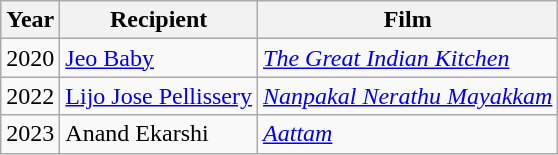<table class="wikitable">
<tr>
<th>Year</th>
<th>Recipient</th>
<th>Film</th>
</tr>
<tr>
<td>2020</td>
<td><a href='#'>Jeo Baby</a></td>
<td><em> <a href='#'>The Great Indian Kitchen</a></em></td>
</tr>
<tr>
<td>2022</td>
<td><a href='#'>Lijo Jose Pellissery</a></td>
<td><em><a href='#'>Nanpakal Nerathu Mayakkam</a></em></td>
</tr>
<tr>
<td>2023</td>
<td>Anand Ekarshi</td>
<td><em><a href='#'>Aattam</a></em></td>
</tr>
</table>
